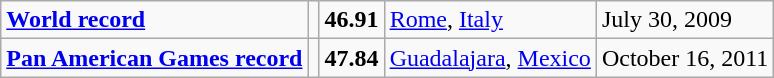<table class="wikitable">
<tr>
<td><strong><a href='#'>World record</a></strong></td>
<td></td>
<td><strong>46.91</strong></td>
<td><a href='#'>Rome</a>, <a href='#'>Italy</a></td>
<td>July 30, 2009</td>
</tr>
<tr>
<td><strong><a href='#'>Pan American Games record</a></strong></td>
<td></td>
<td><strong>47.84</strong></td>
<td><a href='#'>Guadalajara</a>, <a href='#'>Mexico</a></td>
<td>October 16, 2011</td>
</tr>
</table>
